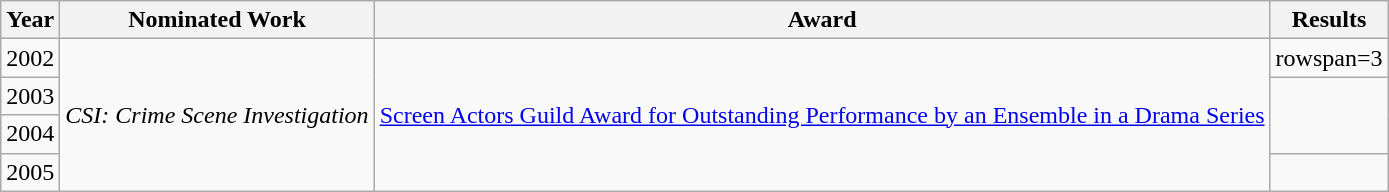<table class="wikitable sortable">
<tr>
<th>Year</th>
<th>Nominated Work</th>
<th>Award</th>
<th>Results</th>
</tr>
<tr>
<td>2002</td>
<td rowspan=4><em>CSI: Crime Scene Investigation</em></td>
<td rowspan=4><a href='#'>Screen Actors Guild Award for Outstanding Performance by an Ensemble in a Drama Series</a></td>
<td>rowspan=3 </td>
</tr>
<tr>
<td>2003</td>
</tr>
<tr>
<td>2004</td>
</tr>
<tr>
<td>2005</td>
<td></td>
</tr>
</table>
